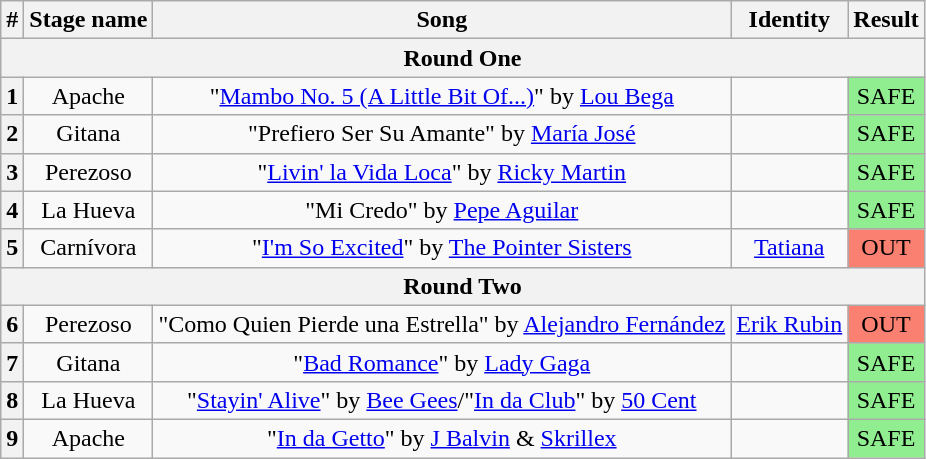<table class="wikitable plainrowheaders" style="text-align: center;">
<tr>
<th>#</th>
<th>Stage name</th>
<th>Song</th>
<th>Identity</th>
<th>Result</th>
</tr>
<tr>
<th colspan="5">Round One</th>
</tr>
<tr>
<th>1</th>
<td>Apache</td>
<td>"<a href='#'>Mambo No. 5 (A Little Bit Of...)</a>" by <a href='#'>Lou Bega</a></td>
<td></td>
<td bgcolor=lightgreen>SAFE</td>
</tr>
<tr>
<th>2</th>
<td>Gitana</td>
<td>"Prefiero Ser Su Amante" by <a href='#'>María José</a></td>
<td></td>
<td bgcolor=lightgreen>SAFE</td>
</tr>
<tr>
<th>3</th>
<td>Perezoso</td>
<td>"<a href='#'>Livin' la Vida Loca</a>" by <a href='#'>Ricky Martin</a></td>
<td></td>
<td bgcolor=lightgreen>SAFE</td>
</tr>
<tr>
<th>4</th>
<td>La Hueva</td>
<td>"Mi Credo" by <a href='#'>Pepe Aguilar</a></td>
<td></td>
<td bgcolor=lightgreen>SAFE</td>
</tr>
<tr>
<th>5</th>
<td>Carnívora</td>
<td>"<a href='#'>I'm So Excited</a>" by <a href='#'>The Pointer Sisters</a></td>
<td><a href='#'>Tatiana</a></td>
<td bgcolor=salmon>OUT</td>
</tr>
<tr>
<th colspan="5">Round Two</th>
</tr>
<tr>
<th>6</th>
<td>Perezoso</td>
<td>"Como Quien Pierde una Estrella" by <a href='#'>Alejandro Fernández</a></td>
<td><a href='#'>Erik Rubin</a></td>
<td bgcolor=salmon>OUT</td>
</tr>
<tr>
<th>7</th>
<td>Gitana</td>
<td>"<a href='#'>Bad Romance</a>" by <a href='#'>Lady Gaga</a></td>
<td></td>
<td bgcolor=lightgreen>SAFE</td>
</tr>
<tr>
<th>8</th>
<td>La Hueva</td>
<td>"<a href='#'>Stayin' Alive</a>" by <a href='#'>Bee Gees</a>/"<a href='#'>In da Club</a>" by <a href='#'>50 Cent</a></td>
<td></td>
<td bgcolor=lightgreen>SAFE</td>
</tr>
<tr>
<th>9</th>
<td>Apache</td>
<td>"<a href='#'>In da Getto</a>" by <a href='#'>J Balvin</a> & <a href='#'>Skrillex</a></td>
<td></td>
<td bgcolor=lightgreen>SAFE</td>
</tr>
</table>
